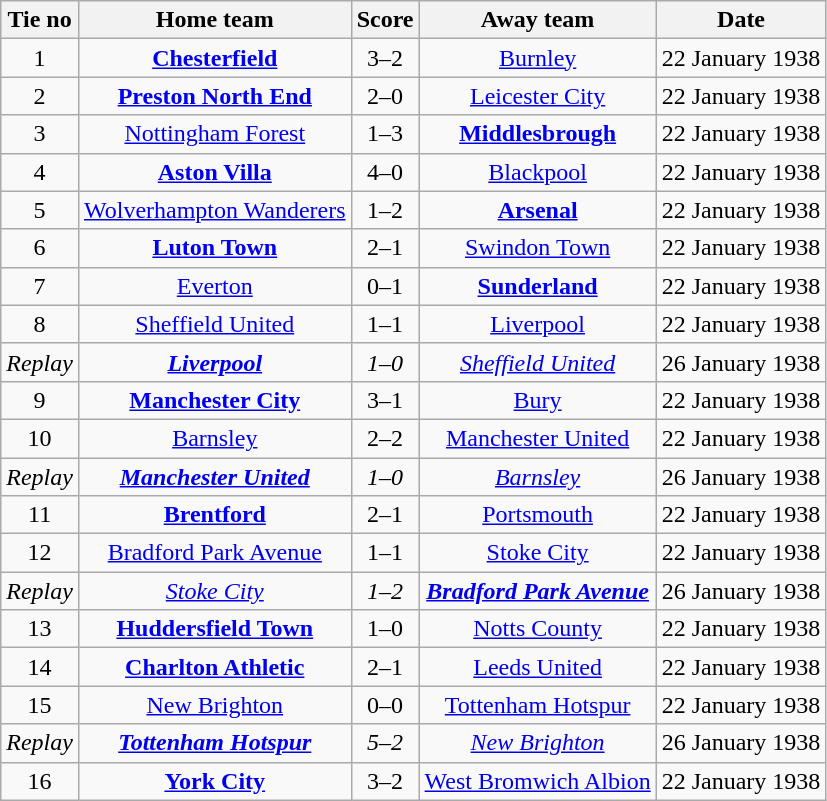<table class="wikitable" style="text-align: center">
<tr>
<th>Tie no</th>
<th>Home team</th>
<th>Score</th>
<th>Away team</th>
<th>Date</th>
</tr>
<tr>
<td>1</td>
<td><strong><a href='#'>Chesterfield</a></strong></td>
<td>3–2</td>
<td><a href='#'>Burnley</a></td>
<td>22 January 1938</td>
</tr>
<tr>
<td>2</td>
<td><strong><a href='#'>Preston North End</a></strong></td>
<td>2–0</td>
<td><a href='#'>Leicester City</a></td>
<td>22 January 1938</td>
</tr>
<tr>
<td>3</td>
<td><a href='#'>Nottingham Forest</a></td>
<td>1–3</td>
<td><strong><a href='#'>Middlesbrough</a></strong></td>
<td>22 January 1938</td>
</tr>
<tr>
<td>4</td>
<td><strong><a href='#'>Aston Villa</a></strong></td>
<td>4–0</td>
<td><a href='#'>Blackpool</a></td>
<td>22 January 1938</td>
</tr>
<tr>
<td>5</td>
<td><a href='#'>Wolverhampton Wanderers</a></td>
<td>1–2</td>
<td><strong><a href='#'>Arsenal</a></strong></td>
<td>22 January 1938</td>
</tr>
<tr>
<td>6</td>
<td><strong><a href='#'>Luton Town</a></strong></td>
<td>2–1</td>
<td><a href='#'>Swindon Town</a></td>
<td>22 January 1938</td>
</tr>
<tr>
<td>7</td>
<td><a href='#'>Everton</a></td>
<td>0–1</td>
<td><strong><a href='#'>Sunderland</a></strong></td>
<td>22 January 1938</td>
</tr>
<tr>
<td>8</td>
<td><a href='#'>Sheffield United</a></td>
<td>1–1</td>
<td><a href='#'>Liverpool</a></td>
<td>22 January 1938</td>
</tr>
<tr>
<td><em>Replay</em></td>
<td><strong><em><a href='#'>Liverpool</a></em></strong></td>
<td><em>1–0</em></td>
<td><em><a href='#'>Sheffield United</a></em></td>
<td>26 January 1938</td>
</tr>
<tr>
<td>9</td>
<td><strong><a href='#'>Manchester City</a></strong></td>
<td>3–1</td>
<td><a href='#'>Bury</a></td>
<td>22 January 1938</td>
</tr>
<tr>
<td>10</td>
<td><a href='#'>Barnsley</a></td>
<td>2–2</td>
<td><a href='#'>Manchester United</a></td>
<td>22 January 1938</td>
</tr>
<tr>
<td><em>Replay</em></td>
<td><strong><em><a href='#'>Manchester United</a></em></strong></td>
<td><em>1–0</em></td>
<td><em><a href='#'>Barnsley</a></em></td>
<td>26 January 1938</td>
</tr>
<tr>
<td>11</td>
<td><strong><a href='#'>Brentford</a></strong></td>
<td>2–1</td>
<td><a href='#'>Portsmouth</a></td>
<td>22 January 1938</td>
</tr>
<tr>
<td>12</td>
<td><a href='#'>Bradford Park Avenue</a></td>
<td>1–1</td>
<td><a href='#'>Stoke City</a></td>
<td>22 January 1938</td>
</tr>
<tr>
<td><em>Replay</em></td>
<td><em><a href='#'>Stoke City</a></em></td>
<td><em>1–2</em></td>
<td><strong><em><a href='#'>Bradford Park Avenue</a></em></strong></td>
<td>26 January 1938</td>
</tr>
<tr>
<td>13</td>
<td><strong><a href='#'>Huddersfield Town</a></strong></td>
<td>1–0</td>
<td><a href='#'>Notts County</a></td>
<td>22 January 1938</td>
</tr>
<tr>
<td>14</td>
<td><strong><a href='#'>Charlton Athletic</a></strong></td>
<td>2–1</td>
<td><a href='#'>Leeds United</a></td>
<td>22 January 1938</td>
</tr>
<tr>
<td>15</td>
<td><a href='#'>New Brighton</a></td>
<td>0–0</td>
<td><a href='#'>Tottenham Hotspur</a></td>
<td>22 January 1938</td>
</tr>
<tr>
<td><em>Replay</em></td>
<td><strong><em><a href='#'>Tottenham Hotspur</a></em></strong></td>
<td><em>5–2</em></td>
<td><em><a href='#'>New Brighton</a></em></td>
<td>26 January 1938</td>
</tr>
<tr>
<td>16</td>
<td><strong><a href='#'>York City</a></strong></td>
<td>3–2</td>
<td><a href='#'>West Bromwich Albion</a></td>
<td>22 January 1938</td>
</tr>
</table>
